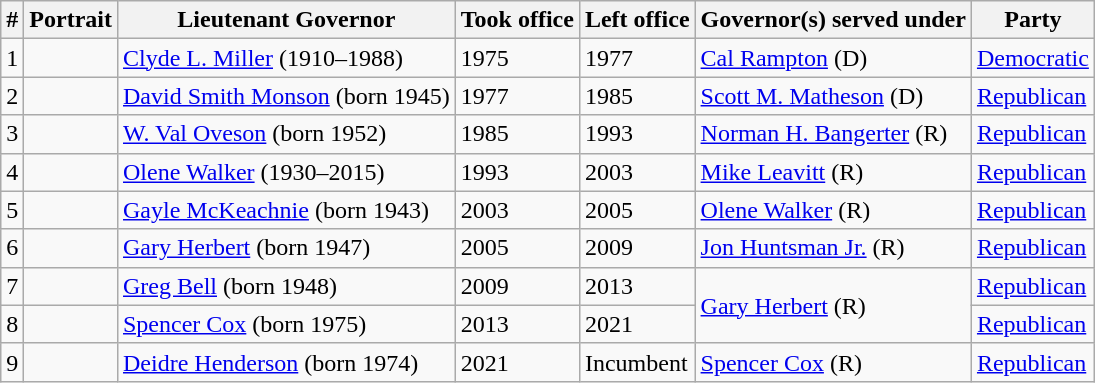<table class="wikitable">
<tr>
<th>#</th>
<th>Portrait</th>
<th>Lieutenant Governor</th>
<th>Took office</th>
<th>Left office</th>
<th>Governor(s) served under</th>
<th>Party</th>
</tr>
<tr>
<td>1</td>
<td></td>
<td><a href='#'>Clyde L. Miller</a> (1910–1988)</td>
<td>1975</td>
<td>1977</td>
<td><a href='#'>Cal Rampton</a> (D)</td>
<td><a href='#'>Democratic</a></td>
</tr>
<tr>
<td>2</td>
<td></td>
<td><a href='#'>David Smith Monson</a> (born 1945)</td>
<td>1977</td>
<td>1985</td>
<td><a href='#'>Scott M. Matheson</a> (D)</td>
<td><a href='#'>Republican</a></td>
</tr>
<tr>
<td>3</td>
<td></td>
<td><a href='#'>W. Val Oveson</a> (born 1952)</td>
<td>1985</td>
<td>1993</td>
<td><a href='#'>Norman H. Bangerter</a> (R)</td>
<td><a href='#'>Republican</a></td>
</tr>
<tr>
<td>4</td>
<td></td>
<td><a href='#'>Olene Walker</a> (1930–2015)</td>
<td>1993</td>
<td>2003</td>
<td><a href='#'>Mike Leavitt</a> (R)</td>
<td><a href='#'>Republican</a></td>
</tr>
<tr>
<td>5</td>
<td></td>
<td><a href='#'>Gayle McKeachnie</a> (born 1943)</td>
<td>2003</td>
<td>2005</td>
<td><a href='#'>Olene Walker</a> (R)</td>
<td><a href='#'>Republican</a></td>
</tr>
<tr>
<td>6</td>
<td></td>
<td><a href='#'>Gary Herbert</a> (born 1947)</td>
<td>2005</td>
<td>2009</td>
<td><a href='#'>Jon Huntsman Jr.</a> (R)</td>
<td><a href='#'>Republican</a></td>
</tr>
<tr>
<td>7</td>
<td></td>
<td><a href='#'>Greg Bell</a> (born 1948)</td>
<td>2009</td>
<td>2013</td>
<td rowspan=2><a href='#'>Gary Herbert</a> (R)</td>
<td><a href='#'>Republican</a></td>
</tr>
<tr>
<td>8</td>
<td></td>
<td><a href='#'>Spencer Cox</a> (born 1975)</td>
<td>2013</td>
<td>2021</td>
<td><a href='#'>Republican</a></td>
</tr>
<tr>
<td>9</td>
<td></td>
<td><a href='#'>Deidre Henderson</a> (born 1974)</td>
<td>2021</td>
<td>Incumbent</td>
<td><a href='#'>Spencer Cox</a> (R)</td>
<td><a href='#'>Republican</a></td>
</tr>
</table>
